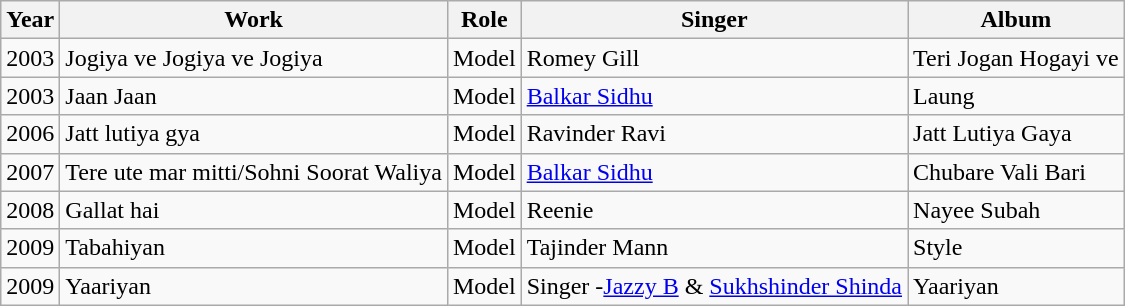<table class="wikitable sortable">
<tr>
<th>Year</th>
<th>Work</th>
<th>Role</th>
<th>Singer</th>
<th>Album</th>
</tr>
<tr>
<td>2003</td>
<td>Jogiya ve Jogiya ve Jogiya</td>
<td>Model</td>
<td>Romey Gill</td>
<td>Teri Jogan Hogayi ve</td>
</tr>
<tr>
<td>2003</td>
<td>Jaan Jaan</td>
<td>Model</td>
<td><a href='#'>Balkar Sidhu</a></td>
<td>Laung</td>
</tr>
<tr>
<td>2006</td>
<td>Jatt lutiya gya</td>
<td>Model</td>
<td>Ravinder Ravi</td>
<td>Jatt Lutiya Gaya</td>
</tr>
<tr>
<td>2007</td>
<td>Tere ute mar mitti/Sohni Soorat Waliya</td>
<td>Model</td>
<td><a href='#'>Balkar Sidhu</a></td>
<td>Chubare Vali Bari</td>
</tr>
<tr>
<td>2008</td>
<td>Gallat hai</td>
<td>Model</td>
<td>Reenie</td>
<td>Nayee Subah</td>
</tr>
<tr>
<td>2009</td>
<td>Tabahiyan</td>
<td>Model</td>
<td>Tajinder Mann</td>
<td>Style</td>
</tr>
<tr>
<td>2009</td>
<td>Yaariyan</td>
<td>Model</td>
<td>Singer -<a href='#'>Jazzy B</a> & <a href='#'>Sukhshinder Shinda</a></td>
<td>Yaariyan</td>
</tr>
</table>
